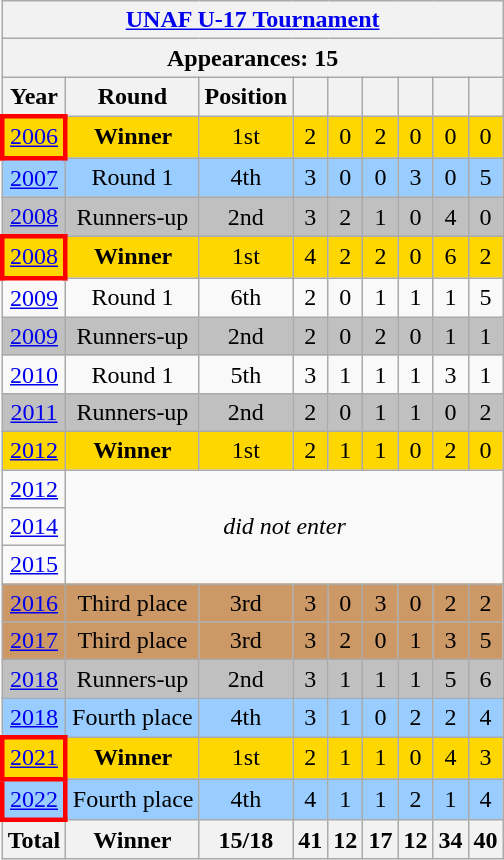<table class="wikitable" style="text-align: center;">
<tr>
<th colspan=9><a href='#'>UNAF U-17 Tournament</a></th>
</tr>
<tr>
<th colspan=9>Appearances: 15</th>
</tr>
<tr>
<th>Year</th>
<th>Round</th>
<th>Position</th>
<th></th>
<th></th>
<th></th>
<th></th>
<th></th>
<th></th>
</tr>
<tr bgcolor=gold>
<td style="border: 3px solid red"> <a href='#'>2006</a></td>
<td><strong>Winner</strong></td>
<td>1st</td>
<td>2</td>
<td>0</td>
<td>2</td>
<td>0</td>
<td>0</td>
<td>0</td>
</tr>
<tr bgcolor=#9acdff>
<td> <a href='#'>2007</a></td>
<td>Round 1</td>
<td>4th</td>
<td>3</td>
<td>0</td>
<td>0</td>
<td>3</td>
<td>0</td>
<td>5</td>
</tr>
<tr bgcolor=silver>
<td> <a href='#'>2008</a></td>
<td>Runners-up</td>
<td>2nd</td>
<td>3</td>
<td>2</td>
<td>1</td>
<td>0</td>
<td>4</td>
<td>0</td>
</tr>
<tr bgcolor=gold>
<td style="border: 3px solid red"> <a href='#'>2008</a></td>
<td><strong>Winner</strong></td>
<td>1st</td>
<td>4</td>
<td>2</td>
<td>2</td>
<td>0</td>
<td>6</td>
<td>2</td>
</tr>
<tr>
<td> <a href='#'>2009</a></td>
<td>Round 1</td>
<td>6th</td>
<td>2</td>
<td>0</td>
<td>1</td>
<td>1</td>
<td>1</td>
<td>5</td>
</tr>
<tr bgcolor=silver>
<td> <a href='#'>2009</a></td>
<td>Runners-up</td>
<td>2nd</td>
<td>2</td>
<td>0</td>
<td>2</td>
<td>0</td>
<td>1</td>
<td>1</td>
</tr>
<tr>
<td> <a href='#'>2010</a></td>
<td>Round 1</td>
<td>5th</td>
<td>3</td>
<td>1</td>
<td>1</td>
<td>1</td>
<td>3</td>
<td>1</td>
</tr>
<tr bgcolor=silver>
<td> <a href='#'>2011</a></td>
<td>Runners-up</td>
<td>2nd</td>
<td>2</td>
<td>0</td>
<td>1</td>
<td>1</td>
<td>0</td>
<td>2</td>
</tr>
<tr bgcolor=gold>
<td> <a href='#'>2012</a></td>
<td><strong>Winner</strong></td>
<td>1st</td>
<td>2</td>
<td>1</td>
<td>1</td>
<td>0</td>
<td>2</td>
<td>0</td>
</tr>
<tr>
<td> <a href='#'>2012</a></td>
<td rowspan=3 colspan=8><em>did not enter</em></td>
</tr>
<tr>
<td> <a href='#'>2014</a></td>
</tr>
<tr>
<td> <a href='#'>2015</a></td>
</tr>
<tr style="background:#cc9966;">
<td> <a href='#'>2016</a></td>
<td>Third place</td>
<td>3rd</td>
<td>3</td>
<td>0</td>
<td>3</td>
<td>0</td>
<td>2</td>
<td>2</td>
</tr>
<tr style="background:#cc9966;">
<td> <a href='#'>2017</a></td>
<td>Third place</td>
<td>3rd</td>
<td>3</td>
<td>2</td>
<td>0</td>
<td>1</td>
<td>3</td>
<td>5</td>
</tr>
<tr bgcolor=silver>
<td> <a href='#'>2018</a></td>
<td>Runners-up</td>
<td>2nd</td>
<td>3</td>
<td>1</td>
<td>1</td>
<td>1</td>
<td>5</td>
<td>6</td>
</tr>
<tr bgcolor=#9acdff>
<td> <a href='#'>2018</a></td>
<td>Fourth place</td>
<td>4th</td>
<td>3</td>
<td>1</td>
<td>0</td>
<td>2</td>
<td>2</td>
<td>4</td>
</tr>
<tr bgcolor=gold>
<td style="border: 3px solid red"> <a href='#'>2021</a></td>
<td><strong>Winner</strong></td>
<td>1st</td>
<td>2</td>
<td>1</td>
<td>1</td>
<td>0</td>
<td>4</td>
<td>3</td>
</tr>
<tr bgcolor=#9acdff>
<td style="border: 3px solid red"> <a href='#'>2022</a></td>
<td>Fourth place</td>
<td>4th</td>
<td>4</td>
<td>1</td>
<td>1</td>
<td>2</td>
<td>1</td>
<td>4</td>
</tr>
<tr>
<th>Total</th>
<th>Winner</th>
<th>15/18</th>
<th>41</th>
<th>12</th>
<th>17</th>
<th>12</th>
<th>34</th>
<th>40</th>
</tr>
</table>
